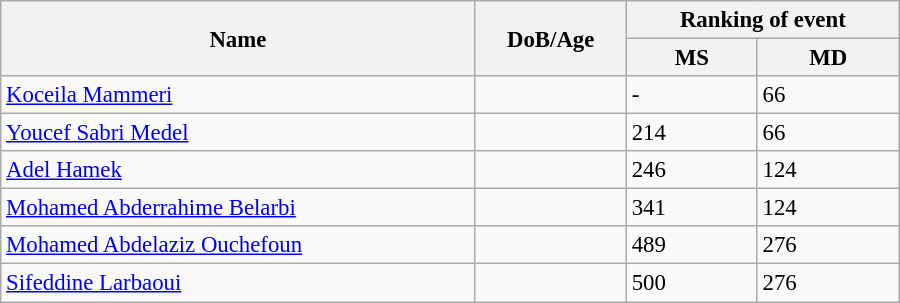<table class="wikitable" style="width:600px; font-size:95%;">
<tr>
<th rowspan="2" align="left">Name</th>
<th rowspan="2" align="left">DoB/Age</th>
<th colspan="2" align="center">Ranking of event</th>
</tr>
<tr>
<th align="left">MS</th>
<th align="left">MD</th>
</tr>
<tr>
<td><a href='#'>Koceila Mammeri</a></td>
<td></td>
<td>-</td>
<td>66</td>
</tr>
<tr>
<td><a href='#'>Youcef Sabri Medel</a></td>
<td></td>
<td>214</td>
<td>66</td>
</tr>
<tr>
<td><a href='#'>Adel Hamek</a></td>
<td></td>
<td>246</td>
<td>124</td>
</tr>
<tr>
<td><a href='#'>Mohamed Abderrahime Belarbi</a></td>
<td></td>
<td>341</td>
<td>124</td>
</tr>
<tr>
<td><a href='#'>Mohamed Abdelaziz Ouchefoun</a></td>
<td></td>
<td>489</td>
<td>276</td>
</tr>
<tr>
<td><a href='#'>Sifeddine Larbaoui</a></td>
<td></td>
<td>500</td>
<td>276</td>
</tr>
</table>
